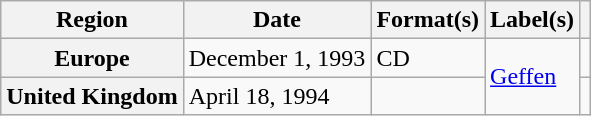<table class="wikitable plainrowheaders">
<tr>
<th scope="col">Region</th>
<th scope="col">Date</th>
<th scope="col">Format(s)</th>
<th scope="col">Label(s)</th>
<th scope="col"></th>
</tr>
<tr>
<th scope="row">Europe</th>
<td>December 1, 1993</td>
<td>CD</td>
<td rowspan="2"><a href='#'>Geffen</a></td>
<td></td>
</tr>
<tr>
<th scope="row">United Kingdom</th>
<td>April 18, 1994</td>
<td></td>
<td></td>
</tr>
</table>
